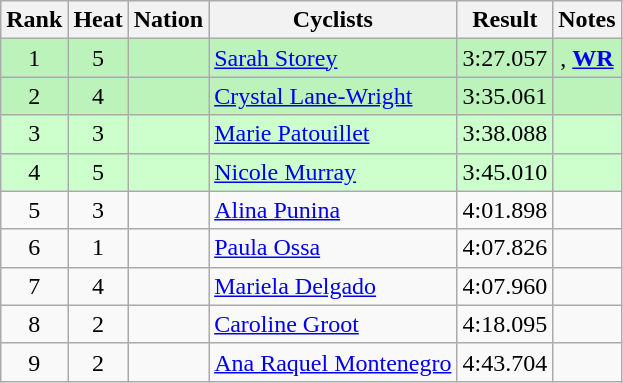<table class="wikitable sortable" style="text-align:center;">
<tr>
<th>Rank</th>
<th>Heat</th>
<th>Nation</th>
<th class="unsortable">Cyclists</th>
<th>Result</th>
<th class="unsortable">Notes</th>
</tr>
<tr bgcolor=bbf3bb>
<td>1</td>
<td>5</td>
<td align=left></td>
<td align=left><a href='#'>Sarah Storey</a></td>
<td>3:27.057</td>
<td>, <strong><a href='#'>WR</a></strong></td>
</tr>
<tr bgcolor=bbf3bb>
<td>2</td>
<td>4</td>
<td align=left></td>
<td align=left><a href='#'>Crystal Lane-Wright</a></td>
<td>3:35.061</td>
<td></td>
</tr>
<tr bgcolor=ccffcc>
<td>3</td>
<td>3</td>
<td align=left></td>
<td align=left><a href='#'>Marie Patouillet</a></td>
<td>3:38.088</td>
<td></td>
</tr>
<tr bgcolor=ccffcc>
<td>4</td>
<td>5</td>
<td align=left></td>
<td align=left><a href='#'>Nicole Murray</a></td>
<td>3:45.010</td>
<td></td>
</tr>
<tr>
<td>5</td>
<td>3</td>
<td align=left></td>
<td align=left><a href='#'>Alina Punina</a></td>
<td>4:01.898</td>
<td></td>
</tr>
<tr>
<td>6</td>
<td>1</td>
<td align=left></td>
<td align=left><a href='#'>Paula Ossa</a></td>
<td>4:07.826</td>
<td></td>
</tr>
<tr>
<td>7</td>
<td>4</td>
<td align=left></td>
<td align=left><a href='#'>Mariela Delgado</a></td>
<td>4:07.960</td>
<td></td>
</tr>
<tr>
<td>8</td>
<td>2</td>
<td align=left></td>
<td align=left><a href='#'>Caroline Groot</a></td>
<td>4:18.095</td>
<td></td>
</tr>
<tr>
<td>9</td>
<td>2</td>
<td align=left></td>
<td align=left><a href='#'>Ana Raquel Montenegro</a></td>
<td>4:43.704</td>
<td></td>
</tr>
</table>
